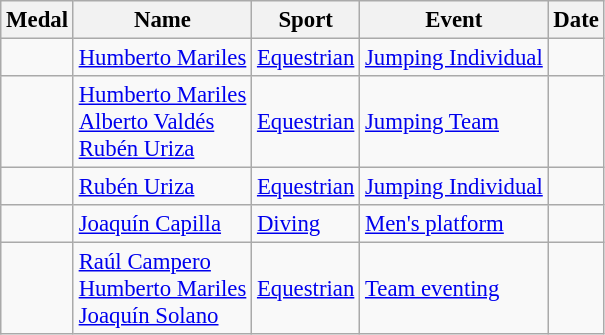<table class="wikitable sortable" style="font-size: 95%;">
<tr>
<th>Medal</th>
<th>Name</th>
<th>Sport</th>
<th>Event</th>
<th>Date</th>
</tr>
<tr>
<td></td>
<td><a href='#'>Humberto Mariles</a></td>
<td><a href='#'>Equestrian</a></td>
<td><a href='#'>Jumping Individual</a></td>
<td></td>
</tr>
<tr>
<td></td>
<td><a href='#'>Humberto Mariles</a><br><a href='#'>Alberto Valdés</a><br><a href='#'>Rubén Uriza</a></td>
<td><a href='#'>Equestrian</a></td>
<td><a href='#'>Jumping Team</a></td>
<td></td>
</tr>
<tr>
<td></td>
<td><a href='#'>Rubén Uriza</a></td>
<td><a href='#'>Equestrian</a></td>
<td><a href='#'>Jumping Individual</a></td>
<td></td>
</tr>
<tr>
<td></td>
<td><a href='#'>Joaquín Capilla</a></td>
<td><a href='#'>Diving</a></td>
<td><a href='#'>Men's platform</a></td>
<td></td>
</tr>
<tr>
<td></td>
<td><a href='#'>Raúl Campero</a><br><a href='#'>Humberto Mariles</a><br><a href='#'>Joaquín Solano</a></td>
<td><a href='#'>Equestrian</a></td>
<td><a href='#'>Team eventing</a></td>
<td></td>
</tr>
</table>
